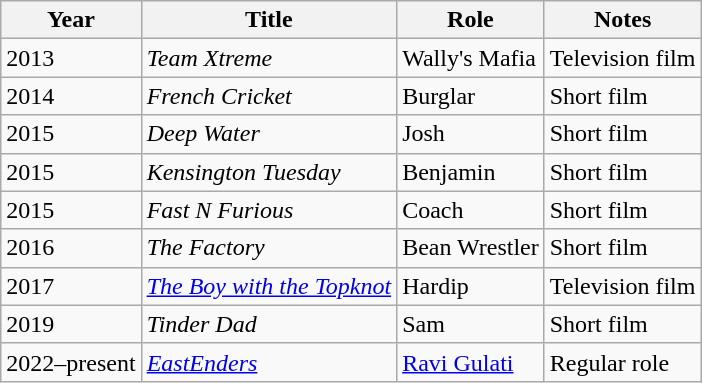<table class="wikitable">
<tr>
<th>Year</th>
<th>Title</th>
<th>Role</th>
<th>Notes</th>
</tr>
<tr>
<td>2013</td>
<td><em>Team Xtreme</em></td>
<td>Wally's Mafia</td>
<td>Television film</td>
</tr>
<tr>
<td>2014</td>
<td><em>French Cricket</em></td>
<td>Burglar</td>
<td>Short film</td>
</tr>
<tr>
<td>2015</td>
<td><em>Deep Water</em></td>
<td>Josh</td>
<td>Short film</td>
</tr>
<tr>
<td>2015</td>
<td><em>Kensington Tuesday</em></td>
<td>Benjamin</td>
<td>Short film</td>
</tr>
<tr>
<td>2015</td>
<td><em>Fast N Furious</em></td>
<td>Coach</td>
<td>Short film</td>
</tr>
<tr>
<td>2016</td>
<td><em>The Factory</em></td>
<td>Bean Wrestler</td>
<td>Short film</td>
</tr>
<tr>
<td>2017</td>
<td><em><a href='#'>The Boy with the Topknot</a></em></td>
<td>Hardip</td>
<td>Television film</td>
</tr>
<tr>
<td>2019</td>
<td><em>Tinder Dad</em></td>
<td>Sam</td>
<td>Short film</td>
</tr>
<tr>
<td>2022–present</td>
<td><em><a href='#'>EastEnders</a></em></td>
<td><a href='#'>Ravi Gulati</a></td>
<td>Regular role</td>
</tr>
</table>
